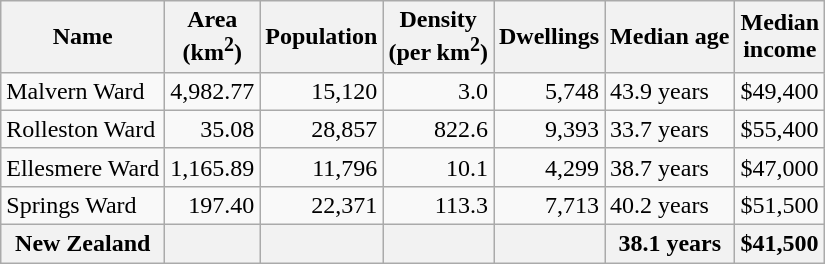<table class="wikitable">
<tr>
<th>Name</th>
<th>Area<br>(km<sup>2</sup>)</th>
<th>Population</th>
<th>Density<br>(per km<sup>2</sup>)</th>
<th>Dwellings</th>
<th>Median age</th>
<th>Median<br>income</th>
</tr>
<tr>
<td>Malvern Ward</td>
<td style="text-align:right;">4,982.77</td>
<td style="text-align:right;">15,120</td>
<td style="text-align:right;">3.0</td>
<td style="text-align:right;">5,748</td>
<td>43.9 years</td>
<td>$49,400</td>
</tr>
<tr>
<td>Rolleston Ward</td>
<td style="text-align:right;">35.08</td>
<td style="text-align:right;">28,857</td>
<td style="text-align:right;">822.6</td>
<td style="text-align:right;">9,393</td>
<td>33.7 years</td>
<td>$55,400</td>
</tr>
<tr>
<td>Ellesmere Ward</td>
<td style="text-align:right;">1,165.89</td>
<td style="text-align:right;">11,796</td>
<td style="text-align:right;">10.1</td>
<td style="text-align:right;">4,299</td>
<td>38.7 years</td>
<td>$47,000</td>
</tr>
<tr>
<td>Springs Ward</td>
<td style="text-align:right;">197.40</td>
<td style="text-align:right;">22,371</td>
<td style="text-align:right;">113.3</td>
<td style="text-align:right;">7,713</td>
<td>40.2 years</td>
<td>$51,500</td>
</tr>
<tr>
<th>New Zealand</th>
<th></th>
<th></th>
<th></th>
<th></th>
<th>38.1 years</th>
<th style="text-align:left;">$41,500</th>
</tr>
</table>
